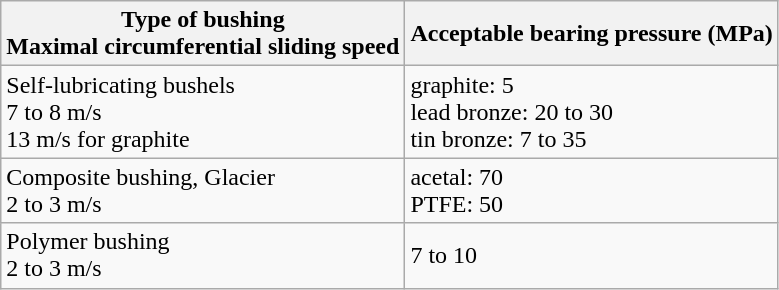<table class="wikitable">
<tr>
<th scope="col">Type of bushing<br>Maximal circumferential sliding speed</th>
<th scope="col">Acceptable bearing pressure (MPa)</th>
</tr>
<tr>
<td>Self-lubricating bushels<br>7 to 8 m/s<br>13 m/s for graphite</td>
<td>graphite: 5<br> lead bronze: 20 to 30<br> tin bronze: 7 to 35</td>
</tr>
<tr>
<td>Composite bushing, Glacier<br>2 to 3 m/s</td>
<td>acetal: 70 <br>PTFE: 50</td>
</tr>
<tr>
<td>Polymer bushing<br>2 to 3 m/s</td>
<td>7 to 10</td>
</tr>
</table>
